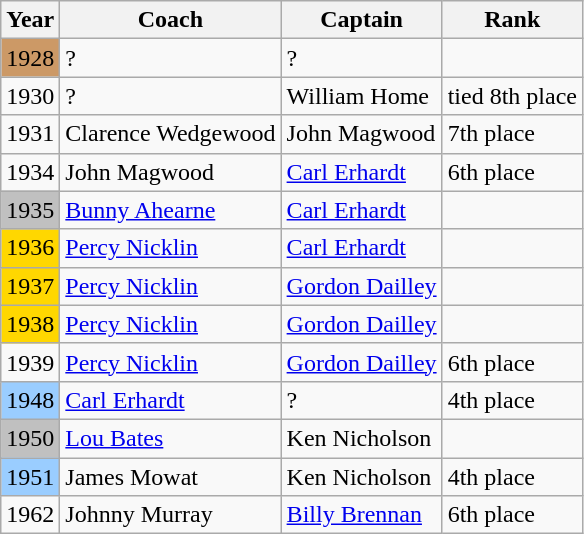<table class="wikitable sortable">
<tr>
<th>Year</th>
<th>Coach</th>
<th>Captain</th>
<th>Rank</th>
</tr>
<tr>
<td style="background:#c96;">1928</td>
<td>?</td>
<td>?</td>
<td></td>
</tr>
<tr>
<td>1930</td>
<td>?</td>
<td>William Home</td>
<td>tied 8th place</td>
</tr>
<tr>
<td>1931</td>
<td>Clarence Wedgewood</td>
<td>John Magwood</td>
<td>7th place</td>
</tr>
<tr>
<td>1934</td>
<td>John Magwood</td>
<td><a href='#'>Carl Erhardt</a></td>
<td>6th place</td>
</tr>
<tr>
<td style="background:silver;">1935</td>
<td><a href='#'>Bunny Ahearne</a></td>
<td><a href='#'>Carl Erhardt</a></td>
<td></td>
</tr>
<tr>
<td bgcolor=gold>1936</td>
<td><a href='#'>Percy Nicklin</a></td>
<td><a href='#'>Carl Erhardt</a></td>
<td></td>
</tr>
<tr>
<td bgcolor=gold>1937</td>
<td><a href='#'>Percy Nicklin</a></td>
<td><a href='#'>Gordon Dailley</a></td>
<td></td>
</tr>
<tr>
<td bgcolor=gold>1938</td>
<td><a href='#'>Percy Nicklin</a></td>
<td><a href='#'>Gordon Dailley</a></td>
<td></td>
</tr>
<tr>
<td>1939</td>
<td><a href='#'>Percy Nicklin</a></td>
<td><a href='#'>Gordon Dailley</a></td>
<td>6th place</td>
</tr>
<tr>
<td style="background:#9acdff;">1948</td>
<td><a href='#'>Carl Erhardt</a></td>
<td>?</td>
<td>4th place</td>
</tr>
<tr>
<td style="background:silver;">1950</td>
<td><a href='#'>Lou Bates</a></td>
<td>Ken Nicholson</td>
<td></td>
</tr>
<tr>
<td style="background:#9acdff;">1951</td>
<td>James Mowat</td>
<td>Ken Nicholson</td>
<td>4th place</td>
</tr>
<tr>
<td>1962</td>
<td>Johnny Murray</td>
<td><a href='#'>Billy Brennan</a></td>
<td>6th place</td>
</tr>
</table>
